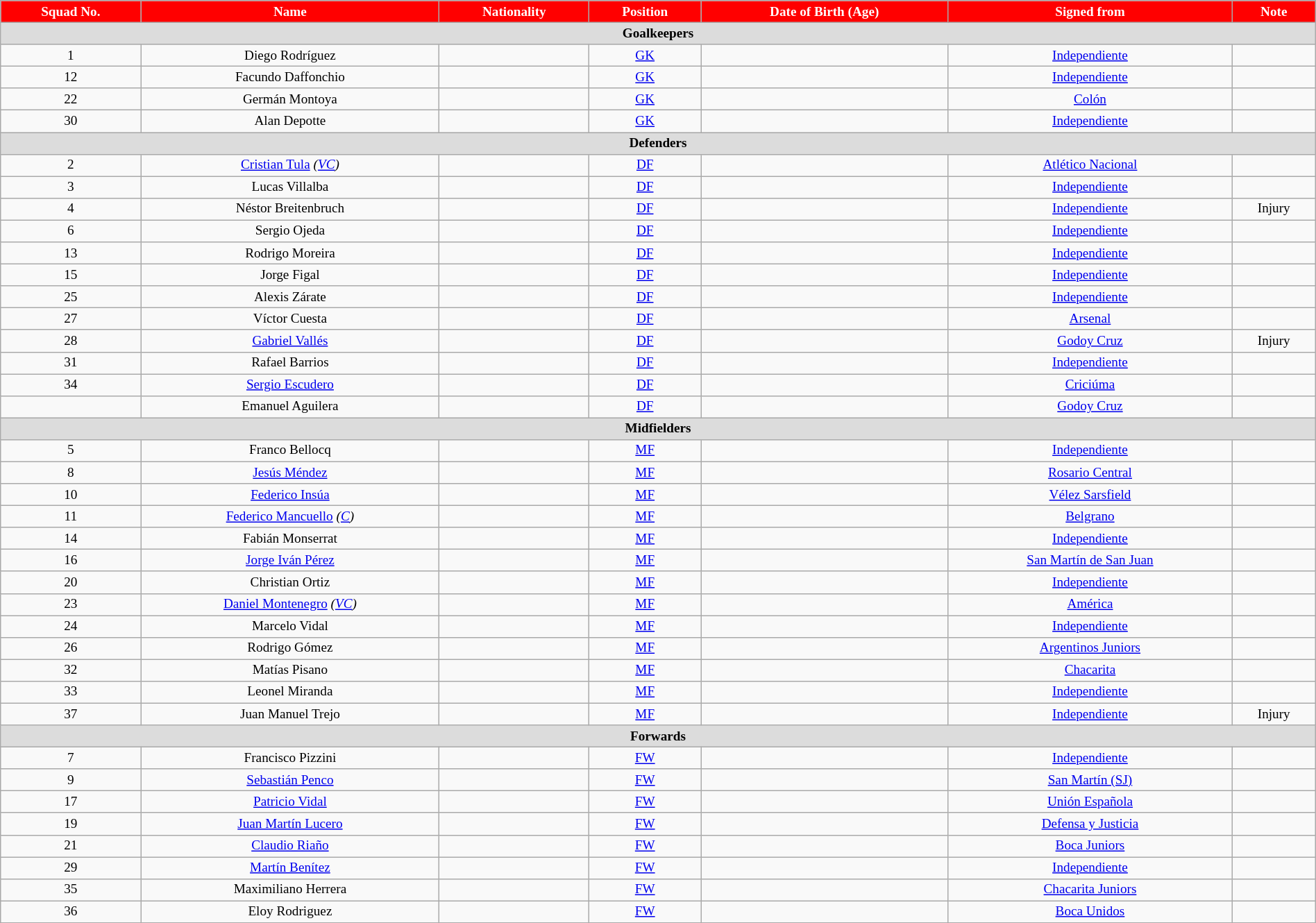<table class="wikitable" style="text-align:center; font-size:80%; width:100%">
<tr>
<th style="background:red; color:white; text-align:center;">Squad No.</th>
<th style="background:red; color:white; text-align:center;">Name</th>
<th style="background:red; color:white; text-align:center;">Nationality</th>
<th style="background:red; color:white; text-align:center;">Position</th>
<th style="background:red; color:white; text-align:center;">Date of Birth (Age)</th>
<th style="background:red; color:white; text-align:center;">Signed from</th>
<th style="background:red; color:white; text-align:center;">Note</th>
</tr>
<tr>
<th colspan="9"  style="background:#dcdcdc; text-align:center;">Goalkeepers</th>
</tr>
<tr>
<td>1</td>
<td>Diego Rodríguez</td>
<td></td>
<td><a href='#'>GK</a></td>
<td></td>
<td> <a href='#'>Independiente</a></td>
<td></td>
</tr>
<tr>
<td>12</td>
<td>Facundo Daffonchio</td>
<td></td>
<td><a href='#'>GK</a></td>
<td></td>
<td> <a href='#'>Independiente</a></td>
<td></td>
</tr>
<tr>
<td>22</td>
<td>Germán Montoya</td>
<td></td>
<td><a href='#'>GK</a></td>
<td></td>
<td> <a href='#'>Colón</a></td>
<td></td>
</tr>
<tr>
<td>30</td>
<td>Alan Depotte</td>
<td></td>
<td><a href='#'>GK</a></td>
<td></td>
<td> <a href='#'>Independiente</a></td>
<td></td>
</tr>
<tr>
<th colspan="9"  style="background:#dcdcdc; text-align:center;">Defenders</th>
</tr>
<tr>
<td>2</td>
<td><a href='#'>Cristian Tula</a> <em>(<a href='#'>VC</a>)</em></td>
<td></td>
<td><a href='#'>DF</a></td>
<td></td>
<td> <a href='#'>Atlético Nacional</a></td>
<td></td>
</tr>
<tr>
<td>3</td>
<td>Lucas Villalba</td>
<td></td>
<td><a href='#'>DF</a></td>
<td></td>
<td> <a href='#'>Independiente</a></td>
<td></td>
</tr>
<tr>
<td>4</td>
<td>Néstor Breitenbruch</td>
<td></td>
<td><a href='#'>DF</a></td>
<td></td>
<td> <a href='#'>Independiente</a></td>
<td>Injury</td>
</tr>
<tr>
<td>6</td>
<td>Sergio Ojeda</td>
<td></td>
<td><a href='#'>DF</a></td>
<td></td>
<td> <a href='#'>Independiente</a></td>
<td></td>
</tr>
<tr>
<td>13</td>
<td>Rodrigo Moreira</td>
<td></td>
<td><a href='#'>DF</a></td>
<td></td>
<td> <a href='#'>Independiente</a></td>
<td></td>
</tr>
<tr>
<td>15</td>
<td>Jorge Figal</td>
<td></td>
<td><a href='#'>DF</a></td>
<td></td>
<td> <a href='#'>Independiente</a></td>
<td></td>
</tr>
<tr>
<td>25</td>
<td>Alexis Zárate</td>
<td></td>
<td><a href='#'>DF</a></td>
<td></td>
<td> <a href='#'>Independiente</a></td>
<td></td>
</tr>
<tr>
<td>27</td>
<td>Víctor Cuesta</td>
<td></td>
<td><a href='#'>DF</a></td>
<td></td>
<td> <a href='#'>Arsenal</a></td>
<td></td>
</tr>
<tr>
<td>28</td>
<td><a href='#'>Gabriel Vallés</a></td>
<td></td>
<td><a href='#'>DF</a></td>
<td></td>
<td> <a href='#'>Godoy Cruz</a></td>
<td>Injury</td>
</tr>
<tr>
<td>31</td>
<td>Rafael Barrios</td>
<td></td>
<td><a href='#'>DF</a></td>
<td></td>
<td> <a href='#'>Independiente</a></td>
<td></td>
</tr>
<tr>
<td>34</td>
<td><a href='#'>Sergio Escudero</a></td>
<td></td>
<td><a href='#'>DF</a></td>
<td></td>
<td> <a href='#'>Criciúma</a></td>
<td></td>
</tr>
<tr>
<td></td>
<td>Emanuel Aguilera</td>
<td></td>
<td><a href='#'>DF</a></td>
<td></td>
<td> <a href='#'>Godoy Cruz</a></td>
<td></td>
</tr>
<tr>
<th colspan="9"  style="background:#dcdcdc; text-align:center;">Midfielders</th>
</tr>
<tr>
<td>5</td>
<td>Franco Bellocq</td>
<td></td>
<td><a href='#'>MF</a></td>
<td></td>
<td> <a href='#'>Independiente</a></td>
<td></td>
</tr>
<tr>
<td>8</td>
<td><a href='#'>Jesús Méndez</a></td>
<td></td>
<td><a href='#'>MF</a></td>
<td></td>
<td> <a href='#'>Rosario Central</a></td>
<td></td>
</tr>
<tr>
<td>10</td>
<td><a href='#'>Federico Insúa</a></td>
<td></td>
<td><a href='#'>MF</a></td>
<td></td>
<td> <a href='#'>Vélez Sarsfield</a></td>
<td></td>
</tr>
<tr>
<td>11</td>
<td><a href='#'>Federico Mancuello</a> <em>(<a href='#'>C</a>)</em></td>
<td></td>
<td><a href='#'>MF</a></td>
<td></td>
<td> <a href='#'>Belgrano</a></td>
<td></td>
</tr>
<tr>
<td>14</td>
<td>Fabián Monserrat</td>
<td></td>
<td><a href='#'>MF</a></td>
<td></td>
<td> <a href='#'>Independiente</a></td>
<td></td>
</tr>
<tr>
<td>16</td>
<td><a href='#'>Jorge Iván Pérez</a></td>
<td></td>
<td><a href='#'>MF</a></td>
<td></td>
<td> <a href='#'>San Martín de San Juan</a></td>
<td></td>
</tr>
<tr>
<td>20</td>
<td>Christian Ortiz</td>
<td></td>
<td><a href='#'>MF</a></td>
<td></td>
<td> <a href='#'>Independiente</a></td>
<td></td>
</tr>
<tr>
<td>23</td>
<td><a href='#'>Daniel Montenegro</a> <em>(<a href='#'>VC</a>)</em></td>
<td></td>
<td><a href='#'>MF</a></td>
<td></td>
<td> <a href='#'>América</a></td>
<td></td>
</tr>
<tr>
<td>24</td>
<td>Marcelo Vidal</td>
<td></td>
<td><a href='#'>MF</a></td>
<td></td>
<td> <a href='#'>Independiente</a></td>
<td></td>
</tr>
<tr>
<td>26</td>
<td>Rodrigo Gómez</td>
<td></td>
<td><a href='#'>MF</a></td>
<td></td>
<td> <a href='#'>Argentinos Juniors</a></td>
<td></td>
</tr>
<tr>
<td>32</td>
<td>Matías Pisano</td>
<td></td>
<td><a href='#'>MF</a></td>
<td></td>
<td> <a href='#'>Chacarita</a></td>
<td></td>
</tr>
<tr>
<td>33</td>
<td>Leonel Miranda</td>
<td></td>
<td><a href='#'>MF</a></td>
<td></td>
<td> <a href='#'>Independiente</a></td>
<td></td>
</tr>
<tr>
<td>37</td>
<td>Juan Manuel Trejo</td>
<td></td>
<td><a href='#'>MF</a></td>
<td></td>
<td> <a href='#'>Independiente</a></td>
<td>Injury</td>
</tr>
<tr>
<th colspan="9"  style="background:#dcdcdc; text-align:center;">Forwards</th>
</tr>
<tr>
<td>7</td>
<td>Francisco Pizzini</td>
<td></td>
<td><a href='#'>FW</a></td>
<td></td>
<td> <a href='#'>Independiente</a></td>
<td></td>
</tr>
<tr>
<td>9</td>
<td><a href='#'>Sebastián Penco</a></td>
<td></td>
<td><a href='#'>FW</a></td>
<td></td>
<td> <a href='#'>San Martín (SJ)</a></td>
<td></td>
</tr>
<tr>
<td>17</td>
<td><a href='#'>Patricio Vidal</a></td>
<td></td>
<td><a href='#'>FW</a></td>
<td></td>
<td> <a href='#'>Unión Española</a></td>
<td></td>
</tr>
<tr>
<td>19</td>
<td><a href='#'>Juan Martín Lucero</a></td>
<td></td>
<td><a href='#'>FW</a></td>
<td></td>
<td> <a href='#'>Defensa y Justicia</a></td>
<td></td>
</tr>
<tr>
<td>21</td>
<td><a href='#'>Claudio Riaño</a></td>
<td></td>
<td><a href='#'>FW</a></td>
<td></td>
<td> <a href='#'>Boca Juniors</a></td>
<td></td>
</tr>
<tr>
<td>29</td>
<td><a href='#'>Martín Benítez</a></td>
<td></td>
<td><a href='#'>FW</a></td>
<td></td>
<td> <a href='#'>Independiente</a></td>
<td></td>
</tr>
<tr>
<td>35</td>
<td>Maximiliano Herrera</td>
<td></td>
<td><a href='#'>FW</a></td>
<td></td>
<td> <a href='#'>Chacarita Juniors</a></td>
<td></td>
</tr>
<tr>
<td>36</td>
<td>Eloy Rodriguez</td>
<td></td>
<td><a href='#'>FW</a></td>
<td></td>
<td> <a href='#'>Boca Unidos</a></td>
<td></td>
</tr>
<tr>
</tr>
</table>
